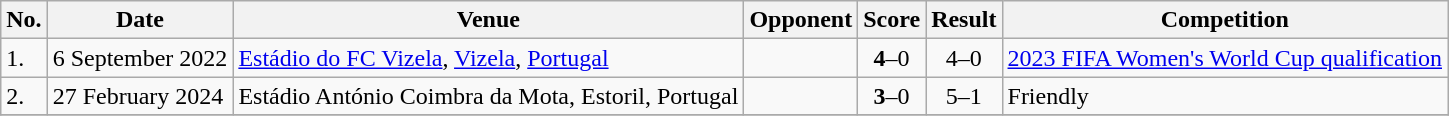<table class="wikitable">
<tr>
<th>No.</th>
<th>Date</th>
<th>Venue</th>
<th>Opponent</th>
<th>Score</th>
<th>Result</th>
<th>Competition</th>
</tr>
<tr>
<td>1.</td>
<td>6 September 2022</td>
<td><a href='#'>Estádio do FC Vizela</a>, <a href='#'>Vizela</a>, <a href='#'>Portugal</a></td>
<td></td>
<td align=center><strong>4</strong>–0</td>
<td align=center>4–0</td>
<td><a href='#'>2023 FIFA Women's World Cup qualification</a></td>
</tr>
<tr>
<td>2.</td>
<td>27 February 2024</td>
<td>Estádio António Coimbra da Mota, Estoril, Portugal</td>
<td></td>
<td align=center><strong>3</strong>–0</td>
<td align=center>5–1</td>
<td>Friendly</td>
</tr>
<tr>
</tr>
</table>
